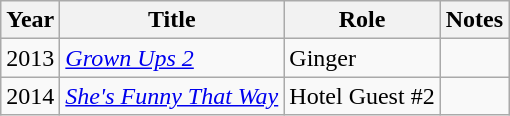<table class="wikitable">
<tr>
<th>Year</th>
<th>Title</th>
<th>Role</th>
<th>Notes</th>
</tr>
<tr>
<td>2013</td>
<td><em><a href='#'>Grown Ups 2</a></em></td>
<td>Ginger</td>
<td></td>
</tr>
<tr>
<td>2014</td>
<td><em><a href='#'>She's Funny That Way</a></em></td>
<td>Hotel Guest #2</td>
<td></td>
</tr>
</table>
